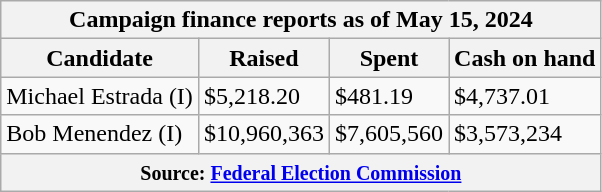<table class="wikitable sortable">
<tr>
<th colspan=4>Campaign finance reports as of May 15, 2024</th>
</tr>
<tr style="text-align:center;">
<th>Candidate</th>
<th>Raised</th>
<th>Spent</th>
<th>Cash on hand</th>
</tr>
<tr>
<td>Michael Estrada (I)</td>
<td>$5,218.20</td>
<td>$481.19</td>
<td>$4,737.01</td>
</tr>
<tr>
<td>Bob Menendez (I)</td>
<td>$10,960,363</td>
<td>$7,605,560</td>
<td>$3,573,234</td>
</tr>
<tr>
<th colspan="4"><small>Source: <a href='#'>Federal Election Commission</a></small></th>
</tr>
</table>
